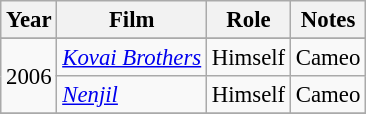<table class="wikitable" style="font-size: 95%;">
<tr>
<th>Year</th>
<th>Film</th>
<th>Role</th>
<th>Notes</th>
</tr>
<tr align="left">
</tr>
<tr>
<td rowspan="2">2006</td>
<td><em><a href='#'>Kovai Brothers</a></em></td>
<td>Himself</td>
<td>Cameo</td>
</tr>
<tr>
<td><em><a href='#'>Nenjil</a></em></td>
<td>Himself</td>
<td>Cameo</td>
</tr>
<tr>
</tr>
</table>
